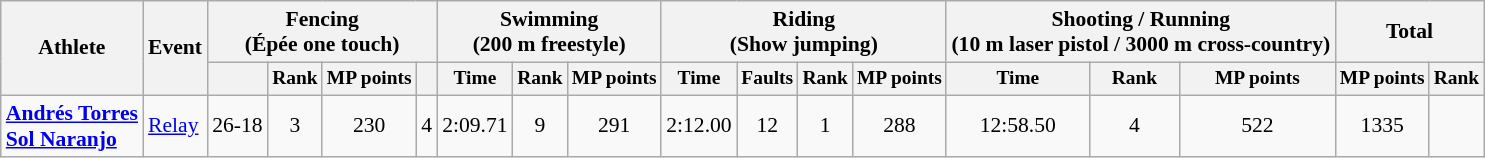<table class=wikitable style=font-size:90%;text-align:center>
<tr>
<th rowspan=2>Athlete</th>
<th rowspan=2>Event</th>
<th colspan=4>Fencing<br><span>(Épée one touch)</span></th>
<th colspan=3>Swimming<br><span>(200 m freestyle)</span></th>
<th colspan=4>Riding<br><span>(Show jumping)</span></th>
<th colspan=3>Shooting / Running<br><span>(10 m laser pistol / 3000 m cross-country)</span></th>
<th colspan=2>Total</th>
</tr>
<tr style=font-size:90%>
<th></th>
<th>Rank</th>
<th>MP points</th>
<th></th>
<th>Time</th>
<th>Rank</th>
<th>MP points</th>
<th>Time</th>
<th>Faults</th>
<th>Rank</th>
<th>MP points</th>
<th>Time</th>
<th>Rank</th>
<th>MP points</th>
<th>MP points</th>
<th>Rank</th>
</tr>
<tr align=center>
<td align=left><strong><a href='#'>Andrés Torres</a> <br> <a href='#'>Sol Naranjo</a></strong></td>
<td align=left><a href='#'>Relay</a></td>
<td>26-18</td>
<td>3</td>
<td>230</td>
<td>4</td>
<td>2:09.71</td>
<td>9</td>
<td>291</td>
<td>2:12.00</td>
<td>12</td>
<td>1</td>
<td>288</td>
<td>12:58.50</td>
<td>4</td>
<td>522</td>
<td>1335</td>
<td></td>
</tr>
</table>
